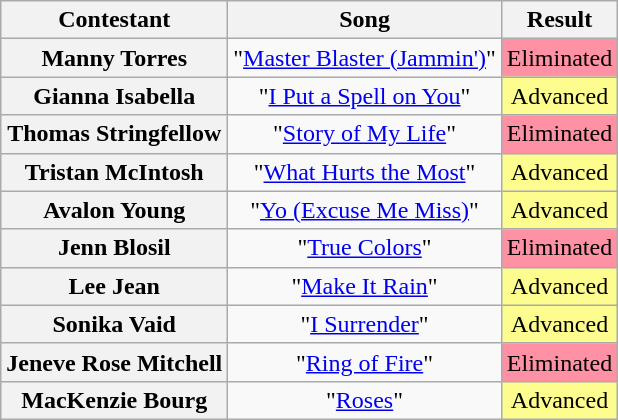<table class="wikitable unsortable" style="text-align:center">
<tr>
<th scope="col">Contestant</th>
<th scope="col">Song</th>
<th scope="col">Result</th>
</tr>
<tr>
<th scope="row">Manny Torres</th>
<td>"<a href='#'>Master Blaster (Jammin')</a>"</td>
<td bgcolor="FF91A4">Eliminated</td>
</tr>
<tr>
<th scope="row">Gianna Isabella</th>
<td>"<a href='#'>I Put a Spell on You</a>"</td>
<td bgcolor="FDFC8F">Advanced</td>
</tr>
<tr>
<th scope="row">Thomas Stringfellow</th>
<td>"<a href='#'>Story of My Life</a>"</td>
<td bgcolor="FF91A4">Eliminated</td>
</tr>
<tr>
<th scope="row">Tristan McIntosh</th>
<td>"<a href='#'>What Hurts the Most</a>"</td>
<td bgcolor="FDFC8F">Advanced</td>
</tr>
<tr>
<th scope="row">Avalon Young</th>
<td>"<a href='#'>Yo (Excuse Me Miss)</a>"</td>
<td bgcolor="FDFC8F">Advanced</td>
</tr>
<tr>
<th scope="row">Jenn Blosil</th>
<td>"<a href='#'>True Colors</a>"</td>
<td bgcolor="FF91A4">Eliminated</td>
</tr>
<tr>
<th scope="row">Lee Jean</th>
<td>"<a href='#'>Make It Rain</a>"</td>
<td bgcolor="FDFC8F">Advanced</td>
</tr>
<tr>
<th scope="row">Sonika Vaid</th>
<td>"<a href='#'>I Surrender</a>"</td>
<td bgcolor="FDFC8F">Advanced</td>
</tr>
<tr>
<th scope="row">Jeneve Rose Mitchell</th>
<td>"<a href='#'>Ring of Fire</a>"</td>
<td bgcolor="FF91A4">Eliminated</td>
</tr>
<tr>
<th scope="row">MacKenzie Bourg</th>
<td>"<a href='#'>Roses</a>"</td>
<td bgcolor="FDFC8F">Advanced</td>
</tr>
</table>
